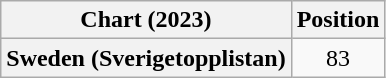<table class="wikitable plainrowheaders" style="text-align:center">
<tr>
<th scope="col">Chart (2023)</th>
<th scope="col">Position</th>
</tr>
<tr>
<th scope="row">Sweden (Sverigetopplistan)</th>
<td>83</td>
</tr>
</table>
